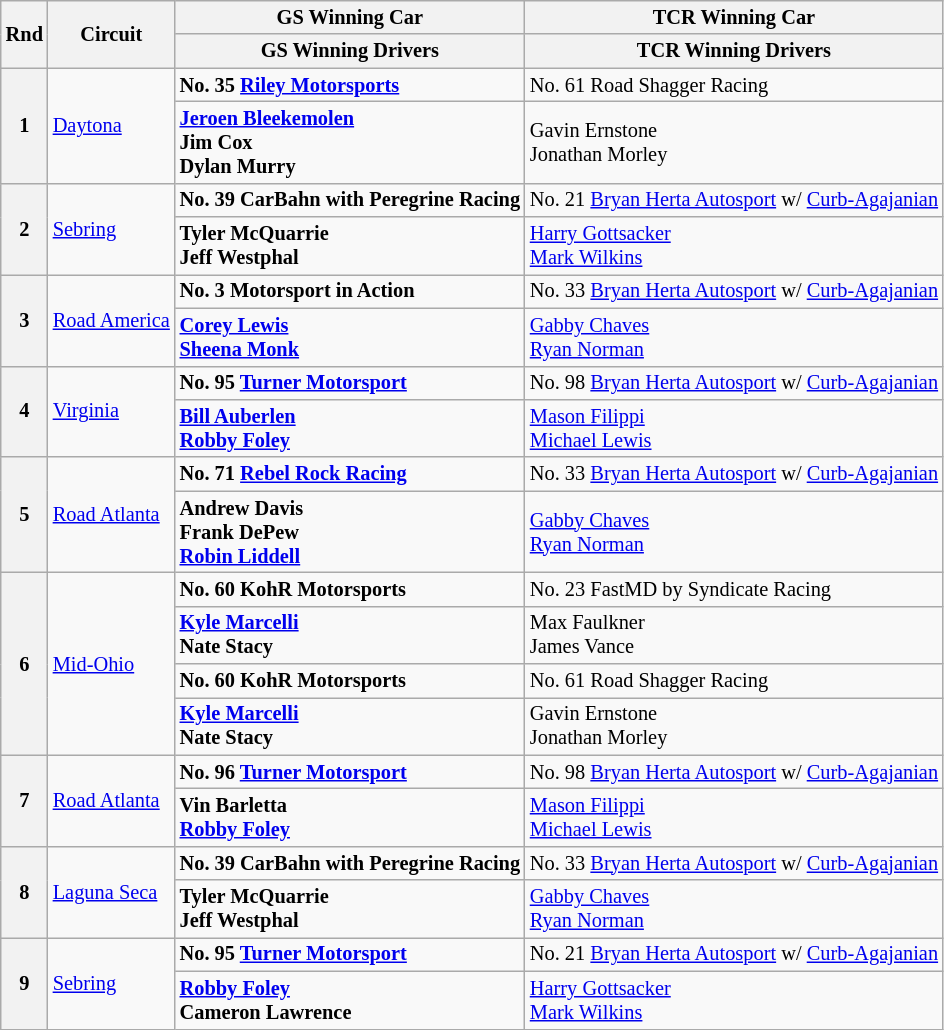<table class="wikitable" style="font-size:85%;">
<tr>
<th rowspan=2>Rnd</th>
<th rowspan=2>Circuit</th>
<th>GS Winning Car</th>
<th>TCR Winning Car</th>
</tr>
<tr>
<th>GS Winning Drivers</th>
<th>TCR Winning Drivers</th>
</tr>
<tr>
<th rowspan=2>1</th>
<td rowspan=2> <a href='#'>Daytona</a></td>
<td><strong> No. 35 <a href='#'>Riley Motorsports</a></strong></td>
<td> No. 61 Road Shagger Racing</td>
</tr>
<tr>
<td><strong> <a href='#'>Jeroen Bleekemolen</a><br> Jim Cox<br> Dylan Murry</strong></td>
<td> Gavin Ernstone<br> Jonathan Morley</td>
</tr>
<tr>
<th rowspan=2>2</th>
<td rowspan=2> <a href='#'>Sebring</a></td>
<td><strong> No. 39 CarBahn with Peregrine Racing</strong></td>
<td> No. 21 <a href='#'>Bryan Herta Autosport</a> w/ <a href='#'>Curb-Agajanian</a></td>
</tr>
<tr>
<td><strong> Tyler McQuarrie<br> Jeff Westphal</strong></td>
<td> <a href='#'>Harry Gottsacker</a><br> <a href='#'>Mark Wilkins</a></td>
</tr>
<tr>
<th rowspan=2>3</th>
<td rowspan=2> <a href='#'>Road America</a></td>
<td><strong> No. 3 Motorsport in Action</strong></td>
<td> No. 33 <a href='#'>Bryan Herta Autosport</a> w/ <a href='#'>Curb-Agajanian</a></td>
</tr>
<tr>
<td><strong> <a href='#'>Corey Lewis</a><br> <a href='#'>Sheena Monk</a></strong></td>
<td> <a href='#'>Gabby Chaves</a><br> <a href='#'>Ryan Norman</a></td>
</tr>
<tr>
<th rowspan=2>4</th>
<td rowspan=2> <a href='#'>Virginia</a></td>
<td><strong> No. 95 <a href='#'>Turner Motorsport</a></strong></td>
<td> No. 98 <a href='#'>Bryan Herta Autosport</a> w/ <a href='#'>Curb-Agajanian</a></td>
</tr>
<tr>
<td><strong> <a href='#'>Bill Auberlen</a><br> <a href='#'>Robby Foley</a></strong></td>
<td> <a href='#'>Mason Filippi</a><br> <a href='#'>Michael Lewis</a></td>
</tr>
<tr>
<th rowspan=2>5</th>
<td rowspan=2> <a href='#'>Road Atlanta</a></td>
<td><strong> No. 71 <a href='#'>Rebel Rock Racing</a></strong></td>
<td> No. 33 <a href='#'>Bryan Herta Autosport</a> w/ <a href='#'>Curb-Agajanian</a></td>
</tr>
<tr>
<td><strong> Andrew Davis<br> Frank DePew<br> <a href='#'>Robin Liddell</a></strong></td>
<td> <a href='#'>Gabby Chaves</a><br> <a href='#'>Ryan Norman</a></td>
</tr>
<tr>
<th rowspan=4>6</th>
<td rowspan=4> <a href='#'>Mid-Ohio</a></td>
<td><strong> No. 60 KohR Motorsports</strong></td>
<td> No. 23 FastMD by Syndicate Racing</td>
</tr>
<tr>
<td><strong> <a href='#'>Kyle Marcelli</a><br> Nate Stacy</strong></td>
<td> Max Faulkner<br> James Vance</td>
</tr>
<tr>
<td><strong> No. 60 KohR Motorsports</strong></td>
<td> No. 61 Road Shagger Racing</td>
</tr>
<tr>
<td><strong> <a href='#'>Kyle Marcelli</a><br> Nate Stacy</strong></td>
<td> Gavin Ernstone<br> Jonathan Morley</td>
</tr>
<tr>
<th rowspan=2>7</th>
<td rowspan=2> <a href='#'>Road Atlanta</a></td>
<td><strong> No. 96 <a href='#'>Turner Motorsport</a></strong></td>
<td> No. 98 <a href='#'>Bryan Herta Autosport</a> w/ <a href='#'>Curb-Agajanian</a></td>
</tr>
<tr>
<td><strong> Vin Barletta<br> <a href='#'>Robby Foley</a></strong></td>
<td> <a href='#'>Mason Filippi</a><br> <a href='#'>Michael Lewis</a></td>
</tr>
<tr>
<th rowspan=2>8</th>
<td rowspan=2> <a href='#'>Laguna Seca</a></td>
<td><strong> No. 39 CarBahn with Peregrine Racing</strong></td>
<td> No. 33 <a href='#'>Bryan Herta Autosport</a> w/ <a href='#'>Curb-Agajanian</a></td>
</tr>
<tr>
<td><strong> Tyler McQuarrie<br> Jeff Westphal</strong></td>
<td> <a href='#'>Gabby Chaves</a><br> <a href='#'>Ryan Norman</a></td>
</tr>
<tr>
<th rowspan=2>9</th>
<td rowspan=2> <a href='#'>Sebring</a></td>
<td><strong> No. 95 <a href='#'>Turner Motorsport</a></strong></td>
<td> No. 21 <a href='#'>Bryan Herta Autosport</a> w/ <a href='#'>Curb-Agajanian</a></td>
</tr>
<tr>
<td><strong> <a href='#'>Robby Foley</a><br> Cameron Lawrence</strong></td>
<td> <a href='#'>Harry Gottsacker</a><br> <a href='#'>Mark Wilkins</a></td>
</tr>
</table>
